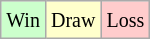<table class="wikitable">
<tr>
<td style="background-color: #ccffcc;"><small>Win</small></td>
<td style="background-color: #ffffcc;"><small>Draw</small></td>
<td style="background-color: #ffcccc;"><small>Loss</small></td>
</tr>
</table>
